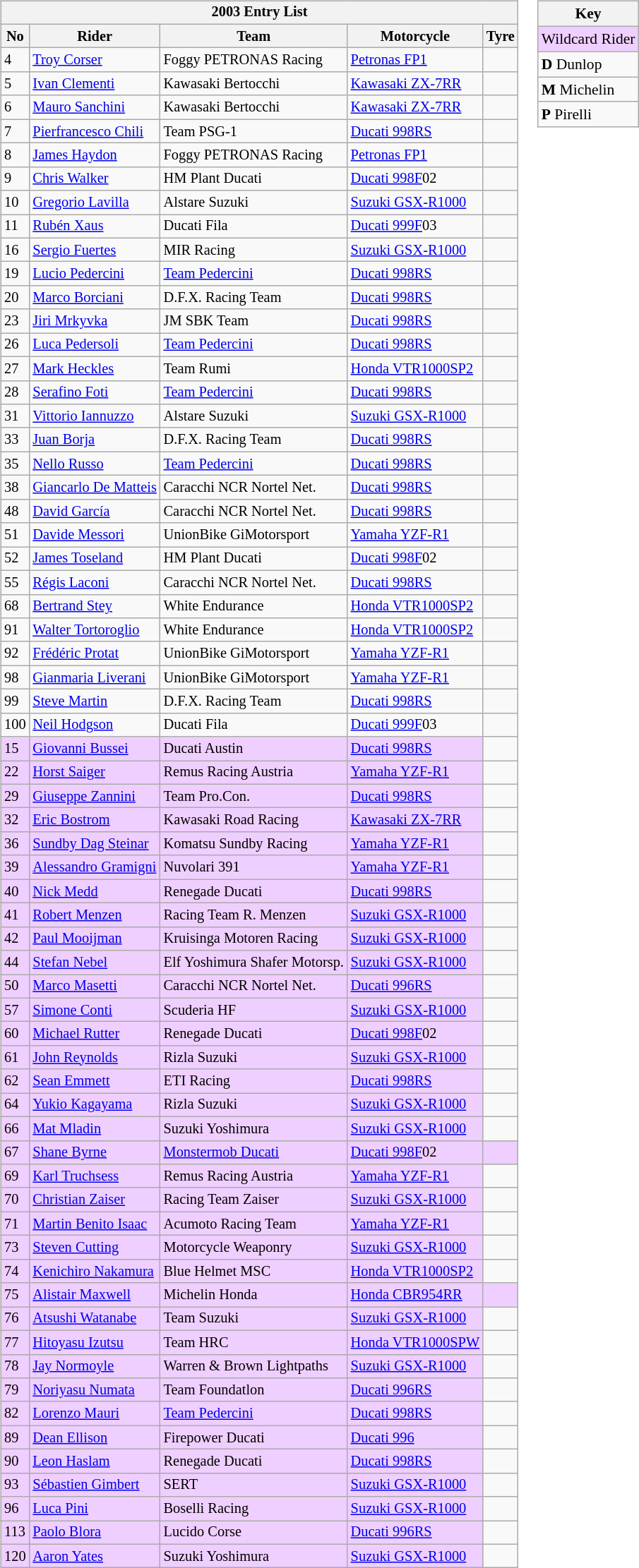<table>
<tr>
<td><br><table class="wikitable" style="font-size: 85%; text-align: left">
<tr>
<th colspan=5>2003 Entry List </th>
</tr>
<tr valign="top">
<th>No</th>
<th>Rider</th>
<th>Team</th>
<th>Motorcycle</th>
<th>Tyre</th>
</tr>
<tr>
<td>4</td>
<td> <a href='#'>Troy Corser</a></td>
<td>Foggy PETRONAS Racing</td>
<td><a href='#'>Petronas FP1</a></td>
<td></td>
</tr>
<tr>
<td>5</td>
<td> <a href='#'>Ivan Clementi</a></td>
<td>Kawasaki Bertocchi</td>
<td><a href='#'>Kawasaki ZX-7RR</a></td>
<td></td>
</tr>
<tr>
<td>6</td>
<td> <a href='#'>Mauro Sanchini</a></td>
<td>Kawasaki Bertocchi</td>
<td><a href='#'>Kawasaki ZX-7RR</a></td>
<td></td>
</tr>
<tr>
<td>7</td>
<td> <a href='#'>Pierfrancesco Chili</a></td>
<td>Team PSG-1</td>
<td><a href='#'>Ducati 998RS</a></td>
<td></td>
</tr>
<tr>
<td>8</td>
<td> <a href='#'>James Haydon</a></td>
<td>Foggy PETRONAS Racing</td>
<td><a href='#'>Petronas FP1</a></td>
<td></td>
</tr>
<tr>
<td>9</td>
<td> <a href='#'>Chris Walker</a></td>
<td>HM Plant Ducati</td>
<td><a href='#'>Ducati 998F</a>02</td>
<td></td>
</tr>
<tr>
<td>10</td>
<td> <a href='#'>Gregorio Lavilla</a></td>
<td>Alstare Suzuki</td>
<td><a href='#'>Suzuki GSX-R1000</a></td>
<td></td>
</tr>
<tr>
<td>11</td>
<td> <a href='#'>Rubén Xaus</a></td>
<td>Ducati Fila</td>
<td><a href='#'>Ducati 999F</a>03</td>
<td></td>
</tr>
<tr>
<td>16</td>
<td> <a href='#'>Sergio Fuertes</a></td>
<td>MIR Racing</td>
<td><a href='#'>Suzuki GSX-R1000</a></td>
<td></td>
</tr>
<tr>
<td>19</td>
<td> <a href='#'>Lucio Pedercini</a></td>
<td><a href='#'>Team Pedercini</a></td>
<td><a href='#'>Ducati 998RS</a></td>
<td></td>
</tr>
<tr>
<td>20</td>
<td> <a href='#'>Marco Borciani</a></td>
<td>D.F.X. Racing Team</td>
<td><a href='#'>Ducati 998RS</a></td>
<td></td>
</tr>
<tr>
<td>23</td>
<td> <a href='#'>Jiri Mrkyvka</a></td>
<td>JM SBK Team</td>
<td><a href='#'>Ducati 998RS</a></td>
<td></td>
</tr>
<tr>
<td>26</td>
<td> <a href='#'>Luca Pedersoli</a></td>
<td><a href='#'>Team Pedercini</a></td>
<td><a href='#'>Ducati 998RS</a></td>
<td></td>
</tr>
<tr>
<td>27</td>
<td> <a href='#'>Mark Heckles</a></td>
<td>Team Rumi</td>
<td><a href='#'>Honda VTR1000SP2</a></td>
<td></td>
</tr>
<tr>
<td>28</td>
<td> <a href='#'>Serafino Foti</a></td>
<td><a href='#'>Team Pedercini</a></td>
<td><a href='#'>Ducati 998RS</a></td>
<td></td>
</tr>
<tr>
<td>31</td>
<td> <a href='#'>Vittorio Iannuzzo</a></td>
<td>Alstare Suzuki</td>
<td><a href='#'>Suzuki GSX-R1000</a></td>
<td></td>
</tr>
<tr>
<td>33</td>
<td> <a href='#'>Juan Borja</a></td>
<td>D.F.X. Racing Team</td>
<td><a href='#'>Ducati 998RS</a></td>
<td></td>
</tr>
<tr>
<td>35</td>
<td> <a href='#'>Nello Russo</a></td>
<td><a href='#'>Team Pedercini</a></td>
<td><a href='#'>Ducati 998RS</a></td>
<td></td>
</tr>
<tr>
<td>38</td>
<td> <a href='#'>Giancarlo De Matteis</a></td>
<td>Caracchi NCR Nortel Net.</td>
<td><a href='#'>Ducati 998RS</a></td>
<td></td>
</tr>
<tr>
<td>48</td>
<td> <a href='#'>David García</a></td>
<td>Caracchi NCR Nortel Net.</td>
<td><a href='#'>Ducati 998RS</a></td>
<td></td>
</tr>
<tr>
<td>51</td>
<td> <a href='#'>Davide Messori</a></td>
<td>UnionBike GiMotorsport</td>
<td><a href='#'>Yamaha YZF-R1</a></td>
<td></td>
</tr>
<tr>
<td>52</td>
<td> <a href='#'>James Toseland</a></td>
<td>HM Plant Ducati</td>
<td><a href='#'>Ducati 998F</a>02</td>
<td></td>
</tr>
<tr>
<td>55</td>
<td> <a href='#'>Régis Laconi</a></td>
<td>Caracchi NCR Nortel Net.</td>
<td><a href='#'>Ducati 998RS</a></td>
<td></td>
</tr>
<tr>
<td>68</td>
<td> <a href='#'>Bertrand Stey</a></td>
<td>White Endurance</td>
<td><a href='#'>Honda VTR1000SP2</a></td>
<td></td>
</tr>
<tr>
<td>91</td>
<td> <a href='#'>Walter Tortoroglio</a></td>
<td>White Endurance</td>
<td><a href='#'>Honda VTR1000SP2</a></td>
<td></td>
</tr>
<tr>
<td>92</td>
<td> <a href='#'>Frédéric Protat</a></td>
<td>UnionBike GiMotorsport</td>
<td><a href='#'>Yamaha YZF-R1</a></td>
<td></td>
</tr>
<tr>
<td>98</td>
<td> <a href='#'>Gianmaria Liverani</a></td>
<td>UnionBike GiMotorsport</td>
<td><a href='#'>Yamaha YZF-R1</a></td>
<td></td>
</tr>
<tr>
<td>99</td>
<td> <a href='#'>Steve Martin</a></td>
<td>D.F.X. Racing Team</td>
<td><a href='#'>Ducati 998RS</a></td>
<td></td>
</tr>
<tr>
<td>100</td>
<td> <a href='#'>Neil Hodgson</a></td>
<td>Ducati Fila</td>
<td><a href='#'>Ducati 999F</a>03</td>
<td></td>
</tr>
<tr>
<td style="background:#efcfff;">15</td>
<td style="background:#efcfff;"> <a href='#'>Giovanni Bussei</a></td>
<td style="background:#efcfff;">Ducati Austin</td>
<td style="background:#efcfff;"><a href='#'>Ducati 998RS</a></td>
<td></td>
</tr>
<tr>
<td style="background:#efcfff;">22</td>
<td style="background:#efcfff;"> <a href='#'>Horst Saiger</a></td>
<td style="background:#efcfff;">Remus Racing Austria</td>
<td style="background:#efcfff;"><a href='#'>Yamaha YZF-R1</a></td>
<td></td>
</tr>
<tr>
<td style="background:#efcfff;">29</td>
<td style="background:#efcfff;"> <a href='#'>Giuseppe Zannini</a></td>
<td style="background:#efcfff;">Team Pro.Con.</td>
<td style="background:#efcfff;"><a href='#'>Ducati 998RS</a></td>
<td></td>
</tr>
<tr>
<td style="background:#efcfff;">32</td>
<td style="background:#efcfff;"> <a href='#'>Eric Bostrom</a></td>
<td style="background:#efcfff;">Kawasaki Road Racing</td>
<td style="background:#efcfff;"><a href='#'>Kawasaki ZX-7RR</a></td>
<td></td>
</tr>
<tr>
<td style="background:#efcfff;">36</td>
<td style="background:#efcfff;"> <a href='#'>Sundby Dag Steinar</a></td>
<td style="background:#efcfff;">Komatsu Sundby Racing</td>
<td style="background:#efcfff;"><a href='#'>Yamaha YZF-R1</a></td>
<td></td>
</tr>
<tr>
<td style="background:#efcfff;">39</td>
<td style="background:#efcfff;"> <a href='#'>Alessandro Gramigni</a></td>
<td style="background:#efcfff;">Nuvolari 391</td>
<td style="background:#efcfff;"><a href='#'>Yamaha YZF-R1</a></td>
<td></td>
</tr>
<tr>
<td style="background:#efcfff;">40</td>
<td style="background:#efcfff;"> <a href='#'>Nick Medd</a></td>
<td style="background:#efcfff;">Renegade Ducati</td>
<td style="background:#efcfff;"><a href='#'>Ducati 998RS</a></td>
<td></td>
</tr>
<tr>
<td style="background:#efcfff;">41</td>
<td style="background:#efcfff;"> <a href='#'>Robert Menzen</a></td>
<td style="background:#efcfff;">Racing Team R. Menzen</td>
<td style="background:#efcfff;"><a href='#'>Suzuki GSX-R1000</a></td>
<td></td>
</tr>
<tr>
<td style="background:#efcfff;">42</td>
<td style="background:#efcfff;"> <a href='#'>Paul Mooijman</a></td>
<td style="background:#efcfff;">Kruisinga Motoren Racing</td>
<td style="background:#efcfff;"><a href='#'>Suzuki GSX-R1000</a></td>
<td></td>
</tr>
<tr>
<td style="background:#efcfff;">44</td>
<td style="background:#efcfff;"> <a href='#'>Stefan Nebel</a></td>
<td style="background:#efcfff;">Elf Yoshimura Shafer Motorsp.</td>
<td style="background:#efcfff;"><a href='#'>Suzuki GSX-R1000</a></td>
<td></td>
</tr>
<tr>
<td style="background:#efcfff;">50</td>
<td style="background:#efcfff;"> <a href='#'>Marco Masetti</a></td>
<td style="background:#efcfff;">Caracchi NCR Nortel Net.</td>
<td style="background:#efcfff;"><a href='#'>Ducati 996RS</a></td>
<td></td>
</tr>
<tr>
<td style="background:#efcfff;">57</td>
<td style="background:#efcfff;"> <a href='#'>Simone Conti</a></td>
<td style="background:#efcfff;">Scuderia HF</td>
<td style="background:#efcfff;"><a href='#'>Suzuki GSX-R1000</a></td>
<td></td>
</tr>
<tr>
<td style="background:#efcfff;">60</td>
<td style="background:#efcfff;"> <a href='#'>Michael Rutter</a></td>
<td style="background:#efcfff;">Renegade Ducati</td>
<td style="background:#efcfff;"><a href='#'>Ducati 998F</a>02</td>
<td></td>
</tr>
<tr>
<td style="background:#efcfff;">61</td>
<td style="background:#efcfff;"> <a href='#'>John Reynolds</a></td>
<td style="background:#efcfff;">Rizla Suzuki</td>
<td style="background:#efcfff;"><a href='#'>Suzuki GSX-R1000</a></td>
<td></td>
</tr>
<tr>
<td style="background:#efcfff;">62</td>
<td style="background:#efcfff;"> <a href='#'>Sean Emmett</a></td>
<td style="background:#efcfff;">ETI Racing</td>
<td style="background:#efcfff;"><a href='#'>Ducati 998RS</a></td>
<td></td>
</tr>
<tr>
<td style="background:#efcfff;">64</td>
<td style="background:#efcfff;"> <a href='#'>Yukio Kagayama</a></td>
<td style="background:#efcfff;">Rizla Suzuki</td>
<td style="background:#efcfff;"><a href='#'>Suzuki GSX-R1000</a></td>
<td></td>
</tr>
<tr>
<td style="background:#efcfff;">66</td>
<td style="background:#efcfff;"> <a href='#'>Mat Mladin</a></td>
<td style="background:#efcfff;">Suzuki Yoshimura</td>
<td style="background:#efcfff;"><a href='#'>Suzuki GSX-R1000</a></td>
<td></td>
</tr>
<tr>
<td style="background:#efcfff;">67</td>
<td style="background:#efcfff;"> <a href='#'>Shane Byrne</a></td>
<td style="background:#efcfff;"><a href='#'>Monstermob Ducati</a></td>
<td style="background:#efcfff;"><a href='#'>Ducati 998F</a>02</td>
<td style="background:#efcfff;"></td>
</tr>
<tr>
<td style="background:#efcfff;">69</td>
<td style="background:#efcfff;"> <a href='#'>Karl Truchsess</a></td>
<td style="background:#efcfff;">Remus Racing Austria</td>
<td style="background:#efcfff;"><a href='#'>Yamaha YZF-R1</a></td>
<td></td>
</tr>
<tr>
<td style="background:#efcfff;">70</td>
<td style="background:#efcfff;"> <a href='#'>Christian Zaiser</a></td>
<td style="background:#efcfff;">Racing Team Zaiser</td>
<td style="background:#efcfff;"><a href='#'>Suzuki GSX-R1000</a></td>
<td></td>
</tr>
<tr>
<td style="background:#efcfff;">71</td>
<td style="background:#efcfff;"> <a href='#'>Martin Benito Isaac</a></td>
<td style="background:#efcfff;">Acumoto Racing Team</td>
<td style="background:#efcfff;"><a href='#'>Yamaha YZF-R1</a></td>
<td></td>
</tr>
<tr>
<td style="background:#efcfff;">73</td>
<td style="background:#efcfff;"> <a href='#'>Steven Cutting</a></td>
<td style="background:#efcfff;">Motorcycle Weaponry</td>
<td style="background:#efcfff;"><a href='#'>Suzuki GSX-R1000</a></td>
<td></td>
</tr>
<tr>
<td style="background:#efcfff;">74</td>
<td style="background:#efcfff;"> <a href='#'>Kenichiro Nakamura</a></td>
<td style="background:#efcfff;">Blue Helmet MSC</td>
<td style="background:#efcfff;"><a href='#'>Honda VTR1000SP2</a></td>
<td></td>
</tr>
<tr>
<td style="background:#efcfff;">75</td>
<td style="background:#efcfff;"> <a href='#'>Alistair Maxwell</a></td>
<td style="background:#efcfff;">Michelin Honda</td>
<td style="background:#efcfff;"><a href='#'>Honda CBR954RR</a></td>
<td style="background:#efcfff;"></td>
</tr>
<tr>
<td style="background:#efcfff;">76</td>
<td style="background:#efcfff;"> <a href='#'>Atsushi Watanabe</a></td>
<td style="background:#efcfff;">Team Suzuki</td>
<td style="background:#efcfff;"><a href='#'>Suzuki GSX-R1000</a></td>
<td></td>
</tr>
<tr>
<td style="background:#efcfff;">77</td>
<td style="background:#efcfff;"> <a href='#'>Hitoyasu Izutsu</a></td>
<td style="background:#efcfff;">Team HRC</td>
<td style="background:#efcfff;"><a href='#'>Honda VTR1000SPW</a></td>
<td></td>
</tr>
<tr>
<td style="background:#efcfff;">78</td>
<td style="background:#efcfff;"> <a href='#'>Jay Normoyle</a></td>
<td style="background:#efcfff;">Warren & Brown Lightpaths</td>
<td style="background:#efcfff;"><a href='#'>Suzuki GSX-R1000</a></td>
<td></td>
</tr>
<tr>
<td style="background:#efcfff;">79</td>
<td style="background:#efcfff;"> <a href='#'>Noriyasu Numata</a></td>
<td style="background:#efcfff;">Team Foundatlon</td>
<td style="background:#efcfff;"><a href='#'>Ducati 996RS</a></td>
<td></td>
</tr>
<tr>
<td style="background:#efcfff;">82</td>
<td style="background:#efcfff;"> <a href='#'>Lorenzo Mauri</a></td>
<td style="background:#efcfff;"><a href='#'>Team Pedercini</a></td>
<td style="background:#efcfff;"><a href='#'>Ducati 998RS</a></td>
<td></td>
</tr>
<tr>
<td style="background:#efcfff;">89</td>
<td style="background:#efcfff;"> <a href='#'>Dean Ellison</a></td>
<td style="background:#efcfff;">Firepower Ducati</td>
<td style="background:#efcfff;"><a href='#'>Ducati 996</a></td>
<td></td>
</tr>
<tr>
<td style="background:#efcfff;">90</td>
<td style="background:#efcfff;"> <a href='#'>Leon Haslam</a></td>
<td style="background:#efcfff;">Renegade Ducati</td>
<td style="background:#efcfff;"><a href='#'>Ducati 998RS</a></td>
<td></td>
</tr>
<tr>
<td style="background:#efcfff;">93</td>
<td style="background:#efcfff;"> <a href='#'>Sébastien Gimbert</a></td>
<td style="background:#efcfff;">SERT</td>
<td style="background:#efcfff;"><a href='#'>Suzuki GSX-R1000</a></td>
<td></td>
</tr>
<tr>
<td style="background:#efcfff;">96</td>
<td style="background:#efcfff;"> <a href='#'>Luca Pini</a></td>
<td style="background:#efcfff;">Boselli Racing</td>
<td style="background:#efcfff;"><a href='#'>Suzuki GSX-R1000</a></td>
<td></td>
</tr>
<tr>
<td style="background:#efcfff;">113</td>
<td style="background:#efcfff;"> <a href='#'>Paolo Blora</a></td>
<td style="background:#efcfff;">Lucido Corse</td>
<td style="background:#efcfff;"><a href='#'>Ducati 996RS</a></td>
<td></td>
</tr>
<tr>
<td style="background:#efcfff;">120</td>
<td style="background:#efcfff;"> <a href='#'>Aaron Yates</a></td>
<td style="background:#efcfff;">Suzuki Yoshimura</td>
<td style="background:#efcfff;"><a href='#'>Suzuki GSX-R1000</a></td>
<td></td>
</tr>
</table>
</td>
<td valign="top"><br><table class="wikitable" style="font-size: 90%;">
<tr>
<th>Key</th>
</tr>
<tr>
<td style="background:#efcfff;">Wildcard Rider</td>
</tr>
<tr>
<td><strong><span>D</span></strong> Dunlop</td>
</tr>
<tr>
<td><strong><span>M</span></strong> Michelin</td>
</tr>
<tr>
<td><strong><span>P</span></strong> Pirelli</td>
</tr>
</table>
</td>
</tr>
</table>
